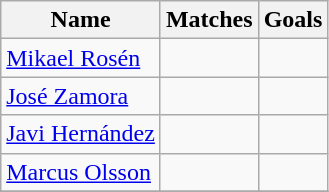<table class="wikitable">
<tr>
<th>Name</th>
<th>Matches</th>
<th>Goals</th>
</tr>
<tr>
<td> <a href='#'>Mikael Rosén</a></td>
<td></td>
<td></td>
</tr>
<tr>
<td> <a href='#'>José Zamora</a></td>
<td></td>
<td></td>
</tr>
<tr>
<td> <a href='#'>Javi Hernández</a></td>
<td></td>
<td></td>
</tr>
<tr>
<td> <a href='#'>Marcus Olsson</a></td>
<td></td>
<td></td>
</tr>
<tr>
</tr>
</table>
